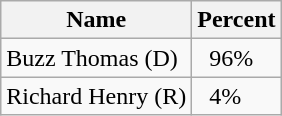<table class="wikitable">
<tr>
<th>Name</th>
<th>Percent</th>
</tr>
<tr>
<td>Buzz Thomas (D)</td>
<td>  96%</td>
</tr>
<tr>
<td>Richard Henry (R)</td>
<td>  4%</td>
</tr>
</table>
